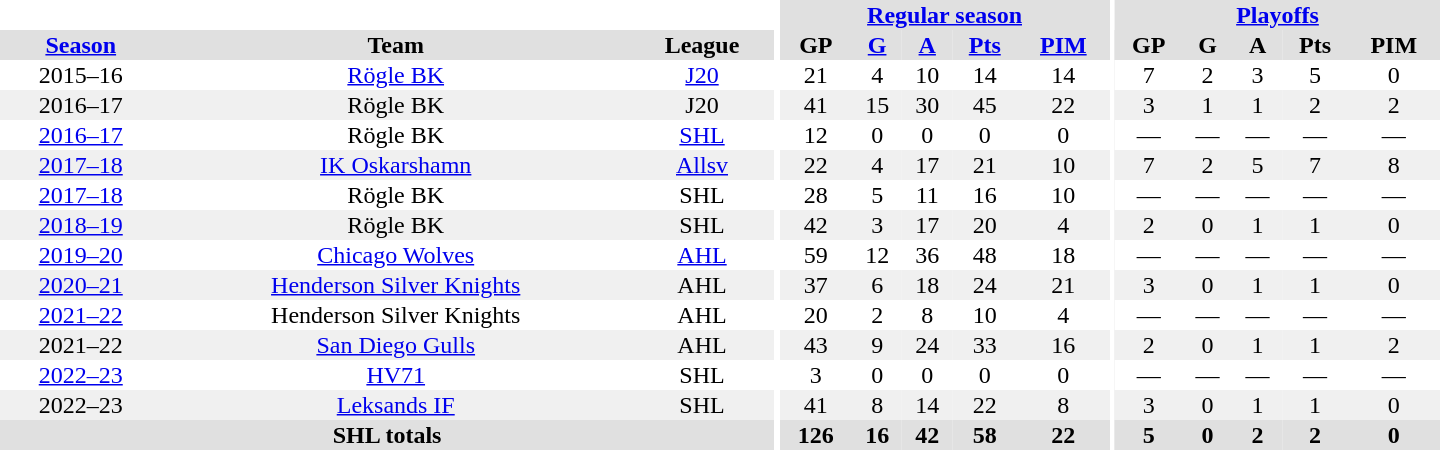<table border="0" cellpadding="1" cellspacing="0" style="text-align:center; width:60em">
<tr bgcolor="#e0e0e0">
<th colspan="3" bgcolor="#ffffff"></th>
<th rowspan="99" bgcolor="#ffffff"></th>
<th colspan="5"><a href='#'>Regular season</a></th>
<th rowspan="99" bgcolor="#ffffff"></th>
<th colspan="5"><a href='#'>Playoffs</a></th>
</tr>
<tr bgcolor="#e0e0e0">
<th><a href='#'>Season</a></th>
<th>Team</th>
<th>League</th>
<th>GP</th>
<th><a href='#'>G</a></th>
<th><a href='#'>A</a></th>
<th><a href='#'>Pts</a></th>
<th><a href='#'>PIM</a></th>
<th>GP</th>
<th>G</th>
<th>A</th>
<th>Pts</th>
<th>PIM</th>
</tr>
<tr>
<td>2015–16</td>
<td><a href='#'>Rögle BK</a></td>
<td><a href='#'>J20</a></td>
<td>21</td>
<td>4</td>
<td>10</td>
<td>14</td>
<td>14</td>
<td>7</td>
<td>2</td>
<td>3</td>
<td>5</td>
<td>0</td>
</tr>
<tr bgcolor="#f0f0f0">
<td>2016–17</td>
<td>Rögle BK</td>
<td>J20</td>
<td>41</td>
<td>15</td>
<td>30</td>
<td>45</td>
<td>22</td>
<td>3</td>
<td>1</td>
<td>1</td>
<td>2</td>
<td>2</td>
</tr>
<tr>
<td><a href='#'>2016–17</a></td>
<td>Rögle BK</td>
<td><a href='#'>SHL</a></td>
<td>12</td>
<td>0</td>
<td>0</td>
<td>0</td>
<td>0</td>
<td>—</td>
<td>—</td>
<td>—</td>
<td>—</td>
<td>—</td>
</tr>
<tr bgcolor="#f0f0f0">
<td><a href='#'>2017–18</a></td>
<td><a href='#'>IK Oskarshamn</a></td>
<td><a href='#'>Allsv</a></td>
<td>22</td>
<td>4</td>
<td>17</td>
<td>21</td>
<td>10</td>
<td>7</td>
<td>2</td>
<td>5</td>
<td>7</td>
<td>8</td>
</tr>
<tr>
<td><a href='#'>2017–18</a></td>
<td>Rögle BK</td>
<td>SHL</td>
<td>28</td>
<td>5</td>
<td>11</td>
<td>16</td>
<td>10</td>
<td>—</td>
<td>—</td>
<td>—</td>
<td>—</td>
<td>—</td>
</tr>
<tr bgcolor="#f0f0f0">
<td><a href='#'>2018–19</a></td>
<td>Rögle BK</td>
<td>SHL</td>
<td>42</td>
<td>3</td>
<td>17</td>
<td>20</td>
<td>4</td>
<td>2</td>
<td>0</td>
<td>1</td>
<td>1</td>
<td>0</td>
</tr>
<tr>
<td><a href='#'>2019–20</a></td>
<td><a href='#'>Chicago Wolves</a></td>
<td><a href='#'>AHL</a></td>
<td>59</td>
<td>12</td>
<td>36</td>
<td>48</td>
<td>18</td>
<td>—</td>
<td>—</td>
<td>—</td>
<td>—</td>
<td>—</td>
</tr>
<tr bgcolor="#f0f0f0">
<td><a href='#'>2020–21</a></td>
<td><a href='#'>Henderson Silver Knights</a></td>
<td>AHL</td>
<td>37</td>
<td>6</td>
<td>18</td>
<td>24</td>
<td>21</td>
<td>3</td>
<td>0</td>
<td>1</td>
<td>1</td>
<td>0</td>
</tr>
<tr>
<td><a href='#'>2021–22</a></td>
<td>Henderson Silver Knights</td>
<td>AHL</td>
<td>20</td>
<td>2</td>
<td>8</td>
<td>10</td>
<td>4</td>
<td>—</td>
<td>—</td>
<td>—</td>
<td>—</td>
<td>—</td>
</tr>
<tr bgcolor="#f0f0f0">
<td>2021–22</td>
<td><a href='#'>San Diego Gulls</a></td>
<td>AHL</td>
<td>43</td>
<td>9</td>
<td>24</td>
<td>33</td>
<td>16</td>
<td>2</td>
<td>0</td>
<td>1</td>
<td>1</td>
<td>2</td>
</tr>
<tr>
<td><a href='#'>2022–23</a></td>
<td><a href='#'>HV71</a></td>
<td>SHL</td>
<td>3</td>
<td>0</td>
<td>0</td>
<td>0</td>
<td>0</td>
<td>—</td>
<td>—</td>
<td>—</td>
<td>—</td>
<td>—</td>
</tr>
<tr bgcolor="#f0f0f0">
<td>2022–23</td>
<td><a href='#'>Leksands IF</a></td>
<td>SHL</td>
<td>41</td>
<td>8</td>
<td>14</td>
<td>22</td>
<td>8</td>
<td>3</td>
<td>0</td>
<td>1</td>
<td>1</td>
<td>0</td>
</tr>
<tr bgcolor="#e0e0e0">
<th colspan="3">SHL totals</th>
<th>126</th>
<th>16</th>
<th>42</th>
<th>58</th>
<th>22</th>
<th>5</th>
<th>0</th>
<th>2</th>
<th>2</th>
<th>0</th>
</tr>
</table>
